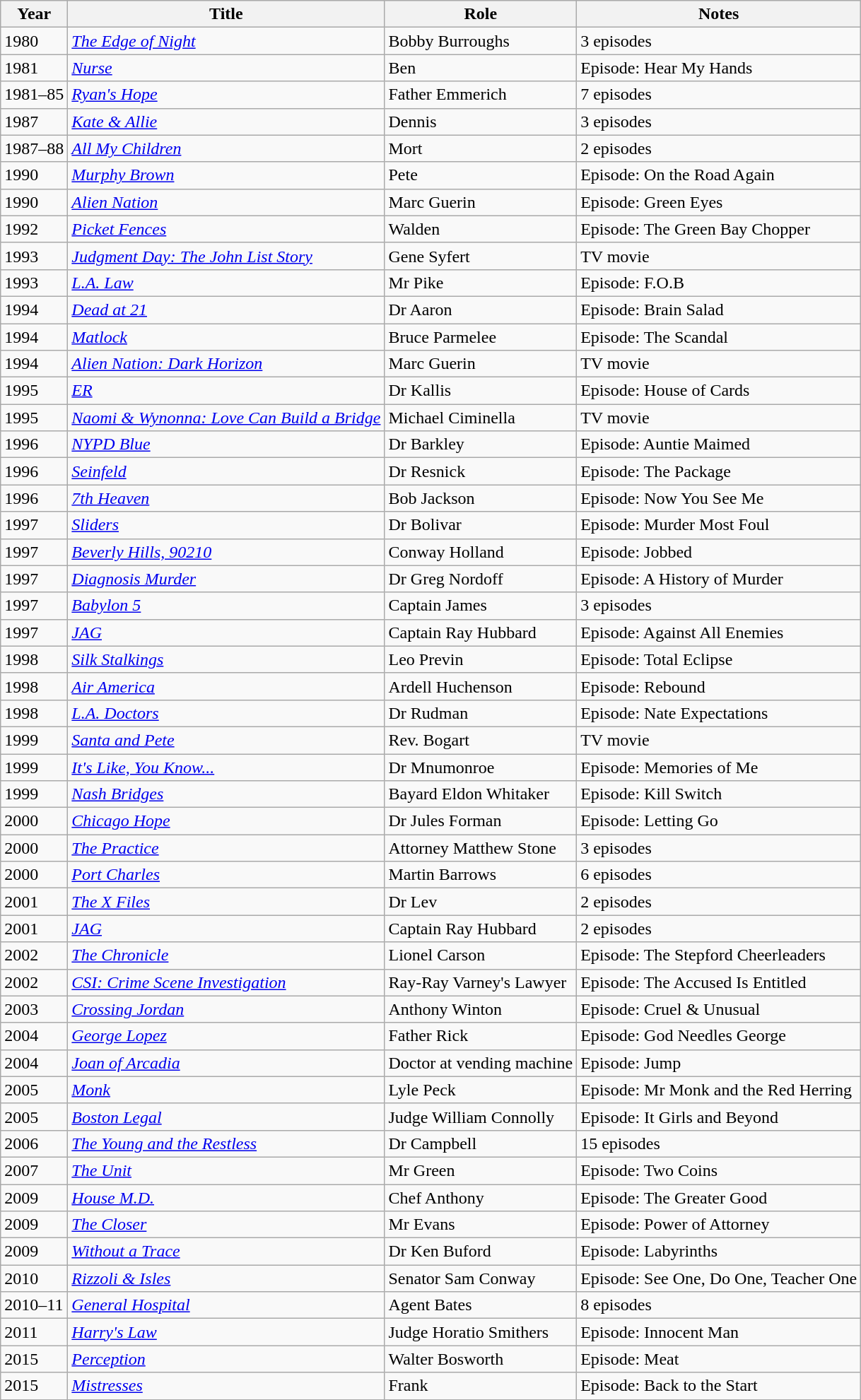<table class="wikitable">
<tr>
<th>Year</th>
<th>Title</th>
<th>Role</th>
<th>Notes</th>
</tr>
<tr>
<td>1980</td>
<td><em><a href='#'>The Edge of Night</a></em></td>
<td>Bobby Burroughs</td>
<td>3 episodes</td>
</tr>
<tr>
<td>1981</td>
<td><em><a href='#'>Nurse</a></em></td>
<td>Ben</td>
<td>Episode: Hear My Hands</td>
</tr>
<tr>
<td>1981–85</td>
<td><em><a href='#'>Ryan's Hope</a></em></td>
<td>Father Emmerich</td>
<td>7 episodes</td>
</tr>
<tr>
<td>1987</td>
<td><em><a href='#'>Kate & Allie</a></em></td>
<td>Dennis</td>
<td>3 episodes</td>
</tr>
<tr>
<td>1987–88</td>
<td><em><a href='#'>All My Children</a></em></td>
<td>Mort</td>
<td>2 episodes</td>
</tr>
<tr>
<td>1990</td>
<td><em><a href='#'>Murphy Brown</a></em></td>
<td>Pete</td>
<td>Episode: On the Road Again</td>
</tr>
<tr>
<td>1990</td>
<td><em><a href='#'>Alien Nation</a></em></td>
<td>Marc Guerin</td>
<td>Episode: Green Eyes</td>
</tr>
<tr>
<td>1992</td>
<td><em><a href='#'>Picket Fences</a></em></td>
<td>Walden</td>
<td>Episode: The Green Bay Chopper</td>
</tr>
<tr>
<td>1993</td>
<td><em><a href='#'>Judgment Day: The John List Story</a></em></td>
<td>Gene Syfert</td>
<td>TV movie</td>
</tr>
<tr>
<td>1993</td>
<td><em><a href='#'>L.A. Law</a></em></td>
<td>Mr Pike</td>
<td>Episode: F.O.B</td>
</tr>
<tr>
<td>1994</td>
<td><em><a href='#'>Dead at 21</a></em></td>
<td>Dr Aaron</td>
<td>Episode: Brain Salad</td>
</tr>
<tr>
<td>1994</td>
<td><em><a href='#'>Matlock</a></em></td>
<td>Bruce Parmelee</td>
<td>Episode: The Scandal</td>
</tr>
<tr>
<td>1994</td>
<td><em><a href='#'>Alien Nation: Dark Horizon</a></em></td>
<td>Marc Guerin</td>
<td>TV movie</td>
</tr>
<tr>
<td>1995</td>
<td><em><a href='#'>ER</a></em></td>
<td>Dr Kallis</td>
<td>Episode: House of Cards</td>
</tr>
<tr>
<td>1995</td>
<td><em><a href='#'>Naomi & Wynonna: Love Can Build a Bridge</a></em></td>
<td>Michael Ciminella</td>
<td>TV movie</td>
</tr>
<tr>
<td>1996</td>
<td><em><a href='#'>NYPD Blue</a></em></td>
<td>Dr Barkley</td>
<td>Episode: Auntie Maimed</td>
</tr>
<tr>
<td>1996</td>
<td><em><a href='#'>Seinfeld</a></em></td>
<td>Dr Resnick</td>
<td>Episode: The Package</td>
</tr>
<tr>
<td>1996</td>
<td><em><a href='#'>7th Heaven</a></em></td>
<td>Bob Jackson</td>
<td>Episode: Now You See Me</td>
</tr>
<tr>
<td>1997</td>
<td><em><a href='#'>Sliders</a></em></td>
<td>Dr Bolivar</td>
<td>Episode: Murder Most Foul</td>
</tr>
<tr>
<td>1997</td>
<td><em><a href='#'>Beverly Hills, 90210</a></em></td>
<td>Conway Holland</td>
<td>Episode: Jobbed</td>
</tr>
<tr>
<td>1997</td>
<td><em><a href='#'>Diagnosis Murder</a></em></td>
<td>Dr Greg Nordoff</td>
<td>Episode: A History of Murder</td>
</tr>
<tr>
<td>1997</td>
<td><em><a href='#'>Babylon 5</a></em></td>
<td>Captain James</td>
<td>3 episodes</td>
</tr>
<tr>
<td>1997</td>
<td><em><a href='#'>JAG</a></em></td>
<td>Captain Ray Hubbard</td>
<td>Episode: Against All Enemies</td>
</tr>
<tr>
<td>1998</td>
<td><em><a href='#'>Silk Stalkings</a></em></td>
<td>Leo Previn</td>
<td>Episode: Total Eclipse</td>
</tr>
<tr>
<td>1998</td>
<td><em><a href='#'>Air America</a></em></td>
<td>Ardell Huchenson</td>
<td>Episode: Rebound</td>
</tr>
<tr>
<td>1998</td>
<td><em><a href='#'>L.A. Doctors</a></em></td>
<td>Dr Rudman</td>
<td>Episode: Nate Expectations</td>
</tr>
<tr>
<td>1999</td>
<td><em><a href='#'>Santa and Pete</a></em></td>
<td>Rev. Bogart</td>
<td>TV movie</td>
</tr>
<tr>
<td>1999</td>
<td><em><a href='#'>It's Like, You Know...</a></em></td>
<td>Dr Mnumonroe</td>
<td>Episode: Memories of Me</td>
</tr>
<tr>
<td>1999</td>
<td><em><a href='#'>Nash Bridges</a></em></td>
<td>Bayard Eldon Whitaker</td>
<td>Episode: Kill Switch</td>
</tr>
<tr>
<td>2000</td>
<td><em><a href='#'>Chicago Hope</a></em></td>
<td>Dr Jules Forman</td>
<td>Episode: Letting Go</td>
</tr>
<tr>
<td>2000</td>
<td><em><a href='#'>The Practice</a></em></td>
<td>Attorney Matthew Stone</td>
<td>3 episodes</td>
</tr>
<tr>
<td>2000</td>
<td><em><a href='#'>Port Charles</a></em></td>
<td>Martin Barrows</td>
<td>6 episodes</td>
</tr>
<tr>
<td>2001</td>
<td><em><a href='#'>The X Files</a></em></td>
<td>Dr Lev</td>
<td>2 episodes</td>
</tr>
<tr>
<td>2001</td>
<td><em><a href='#'>JAG</a></em></td>
<td>Captain Ray Hubbard</td>
<td>2 episodes</td>
</tr>
<tr>
<td>2002</td>
<td><em><a href='#'>The Chronicle</a></em></td>
<td>Lionel Carson</td>
<td>Episode: The Stepford Cheerleaders</td>
</tr>
<tr>
<td>2002</td>
<td><em><a href='#'>CSI: Crime Scene Investigation</a></em></td>
<td>Ray-Ray Varney's Lawyer</td>
<td>Episode: The Accused Is Entitled</td>
</tr>
<tr>
<td>2003</td>
<td><em><a href='#'>Crossing Jordan</a></em></td>
<td>Anthony Winton</td>
<td>Episode: Cruel & Unusual</td>
</tr>
<tr>
<td>2004</td>
<td><em><a href='#'>George Lopez</a></em></td>
<td>Father Rick</td>
<td>Episode: God Needles George</td>
</tr>
<tr>
<td>2004</td>
<td><em><a href='#'>Joan of Arcadia</a></em></td>
<td>Doctor at vending machine</td>
<td>Episode: Jump</td>
</tr>
<tr>
<td>2005</td>
<td><em><a href='#'>Monk</a></em></td>
<td>Lyle Peck</td>
<td>Episode: Mr Monk and the Red Herring</td>
</tr>
<tr>
<td>2005</td>
<td><em><a href='#'>Boston Legal</a></em></td>
<td>Judge William Connolly</td>
<td>Episode: It Girls and Beyond</td>
</tr>
<tr>
<td>2006</td>
<td><em><a href='#'>The Young and the Restless</a></em></td>
<td>Dr Campbell</td>
<td>15 episodes</td>
</tr>
<tr>
<td>2007</td>
<td><em><a href='#'>The Unit</a></em></td>
<td>Mr Green</td>
<td>Episode: Two Coins</td>
</tr>
<tr>
<td>2009</td>
<td><em><a href='#'>House M.D.</a></em></td>
<td>Chef Anthony</td>
<td>Episode: The Greater Good</td>
</tr>
<tr>
<td>2009</td>
<td><em><a href='#'>The Closer</a></em></td>
<td>Mr Evans</td>
<td>Episode: Power of Attorney</td>
</tr>
<tr>
<td>2009</td>
<td><em><a href='#'>Without a Trace</a></em></td>
<td>Dr Ken Buford</td>
<td>Episode: Labyrinths</td>
</tr>
<tr>
<td>2010</td>
<td><em><a href='#'>Rizzoli & Isles</a></em></td>
<td>Senator Sam Conway</td>
<td>Episode: See One, Do One, Teacher One</td>
</tr>
<tr>
<td>2010–11</td>
<td><em><a href='#'>General Hospital</a></em></td>
<td>Agent Bates</td>
<td>8 episodes</td>
</tr>
<tr>
<td>2011</td>
<td><em><a href='#'>Harry's Law</a></em></td>
<td>Judge Horatio Smithers</td>
<td>Episode: Innocent Man</td>
</tr>
<tr>
<td>2015</td>
<td><em><a href='#'>Perception</a></em></td>
<td>Walter Bosworth</td>
<td>Episode: Meat</td>
</tr>
<tr>
<td>2015</td>
<td><em><a href='#'>Mistresses</a></em></td>
<td>Frank</td>
<td>Episode: Back to the Start</td>
</tr>
</table>
